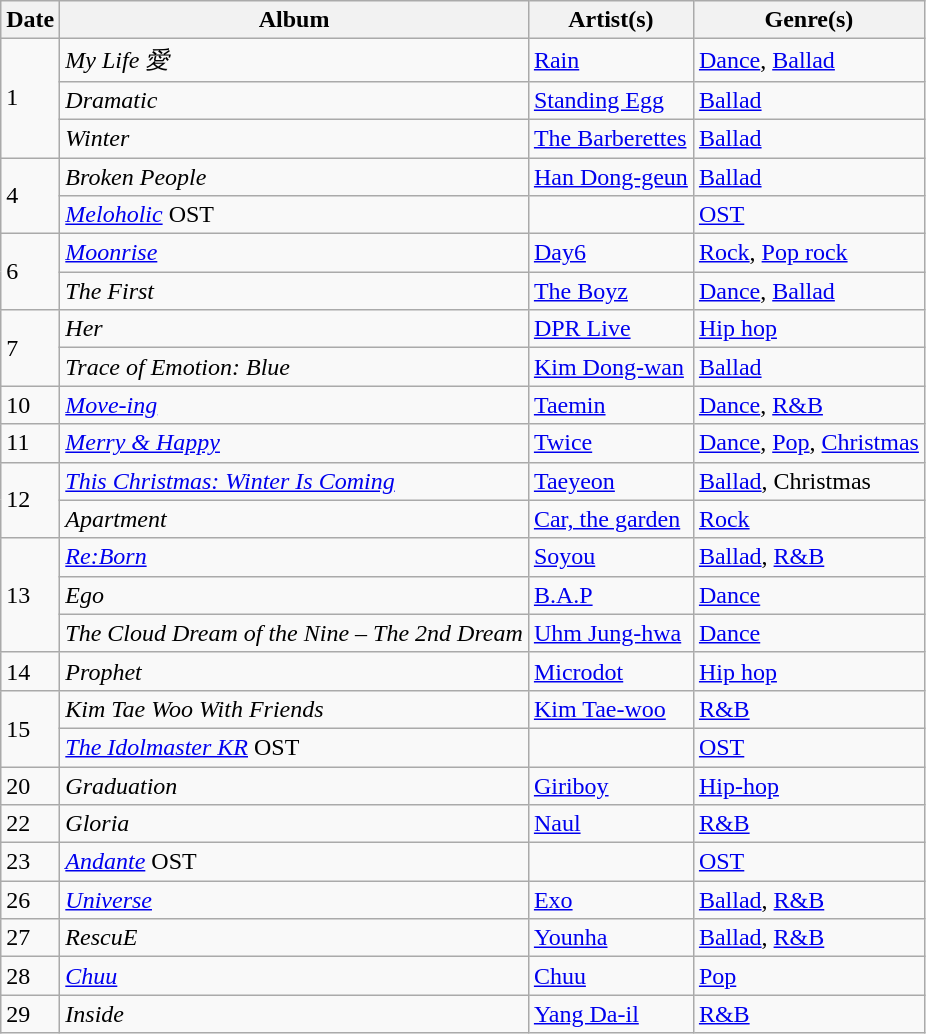<table class="wikitable">
<tr>
<th>Date</th>
<th>Album</th>
<th>Artist(s)</th>
<th>Genre(s)</th>
</tr>
<tr>
<td rowspan="3">1</td>
<td><em>My Life 愛</em></td>
<td><a href='#'>Rain</a></td>
<td><a href='#'>Dance</a>, <a href='#'>Ballad</a></td>
</tr>
<tr>
<td><em>Dramatic</em></td>
<td><a href='#'>Standing Egg</a></td>
<td><a href='#'>Ballad</a></td>
</tr>
<tr>
<td><em>Winter</em></td>
<td><a href='#'>The Barberettes</a></td>
<td><a href='#'>Ballad</a></td>
</tr>
<tr>
<td rowspan="2">4</td>
<td><em>Broken People</em></td>
<td><a href='#'>Han Dong-geun</a></td>
<td><a href='#'>Ballad</a></td>
</tr>
<tr>
<td><em><a href='#'>Meloholic</a></em> OST</td>
<td></td>
<td><a href='#'>OST</a></td>
</tr>
<tr>
<td rowspan="2">6</td>
<td><a href='#'><em>Moonrise</em></a></td>
<td><a href='#'>Day6</a></td>
<td><a href='#'>Rock</a>, <a href='#'>Pop rock</a></td>
</tr>
<tr>
<td><em>The First</em></td>
<td><a href='#'>The Boyz</a></td>
<td><a href='#'>Dance</a>, <a href='#'>Ballad</a></td>
</tr>
<tr>
<td rowspan="2">7</td>
<td><em>Her</em></td>
<td><a href='#'>DPR Live</a></td>
<td><a href='#'>Hip hop</a></td>
</tr>
<tr>
<td><em>Trace of Emotion: Blue</em></td>
<td><a href='#'>Kim Dong-wan</a></td>
<td><a href='#'>Ballad</a></td>
</tr>
<tr>
<td>10</td>
<td><em><a href='#'>Move-ing</a></em></td>
<td><a href='#'>Taemin</a></td>
<td><a href='#'>Dance</a>, <a href='#'>R&B</a></td>
</tr>
<tr>
<td>11</td>
<td><em><a href='#'>Merry & Happy</a></em></td>
<td><a href='#'>Twice</a></td>
<td><a href='#'>Dance</a>, <a href='#'>Pop</a>, <a href='#'>Christmas</a></td>
</tr>
<tr>
<td rowspan="2">12</td>
<td><em><a href='#'>This Christmas: Winter Is Coming</a></em></td>
<td><a href='#'>Taeyeon</a></td>
<td><a href='#'>Ballad</a>, Christmas</td>
</tr>
<tr>
<td><em>Apartment</em></td>
<td><a href='#'>Car, the garden</a></td>
<td><a href='#'>Rock</a></td>
</tr>
<tr>
<td rowspan="3">13</td>
<td><em><a href='#'>Re:Born</a></em></td>
<td><a href='#'>Soyou</a></td>
<td><a href='#'>Ballad</a>, <a href='#'>R&B</a></td>
</tr>
<tr>
<td><em>Ego</em></td>
<td><a href='#'>B.A.P</a></td>
<td><a href='#'>Dance</a></td>
</tr>
<tr>
<td><em>The Cloud Dream of the Nine – The 2nd Dream</em></td>
<td><a href='#'>Uhm Jung-hwa</a></td>
<td><a href='#'>Dance</a></td>
</tr>
<tr>
<td rowspan="1">14</td>
<td><em>Prophet</em></td>
<td><a href='#'>Microdot</a></td>
<td><a href='#'>Hip hop</a></td>
</tr>
<tr>
<td rowspan="2">15</td>
<td><em>Kim Tae Woo With Friends</em></td>
<td><a href='#'>Kim Tae-woo</a></td>
<td><a href='#'>R&B</a></td>
</tr>
<tr>
<td><em><a href='#'>The Idolmaster KR</a></em> OST</td>
<td></td>
<td><a href='#'>OST</a></td>
</tr>
<tr>
<td>20</td>
<td><em>Graduation</em></td>
<td><a href='#'>Giriboy</a></td>
<td><a href='#'>Hip-hop</a></td>
</tr>
<tr>
<td>22</td>
<td><em>Gloria</em></td>
<td><a href='#'>Naul</a></td>
<td><a href='#'>R&B</a></td>
</tr>
<tr>
<td>23</td>
<td><em><a href='#'>Andante</a></em> OST</td>
<td></td>
<td><a href='#'>OST</a></td>
</tr>
<tr>
<td>26</td>
<td><em><a href='#'>Universe</a></em></td>
<td><a href='#'>Exo</a></td>
<td><a href='#'>Ballad</a>, <a href='#'>R&B</a></td>
</tr>
<tr>
<td>27</td>
<td><em>RescuE</em></td>
<td><a href='#'>Younha</a></td>
<td><a href='#'>Ballad</a>, <a href='#'>R&B</a></td>
</tr>
<tr>
<td>28</td>
<td><em><a href='#'>Chuu</a></em></td>
<td><a href='#'>Chuu</a></td>
<td><a href='#'>Pop</a></td>
</tr>
<tr>
<td>29</td>
<td><em>Inside</em></td>
<td><a href='#'>Yang Da-il</a></td>
<td><a href='#'>R&B</a></td>
</tr>
</table>
